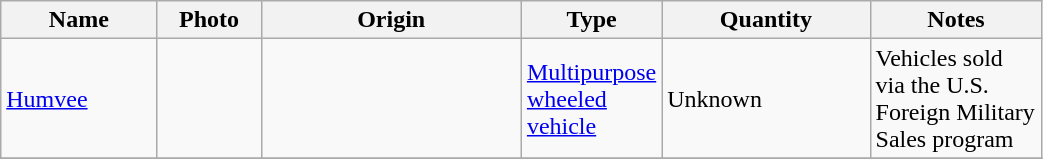<table class=wikitable border="0" width="55%">
<tr>
<th width="15%">Name</th>
<th width="10%">Photo</th>
<th width="25%">Origin</th>
<th width="10%">Type</th>
<th width="20%">Quantity</th>
<th>Notes</th>
</tr>
<tr>
<td><a href='#'>Humvee</a></td>
<td></td>
<td></td>
<td><a href='#'>Multipurpose wheeled vehicle</a></td>
<td>Unknown</td>
<td>Vehicles sold via the U.S. Foreign Military Sales program</td>
</tr>
<tr>
</tr>
</table>
